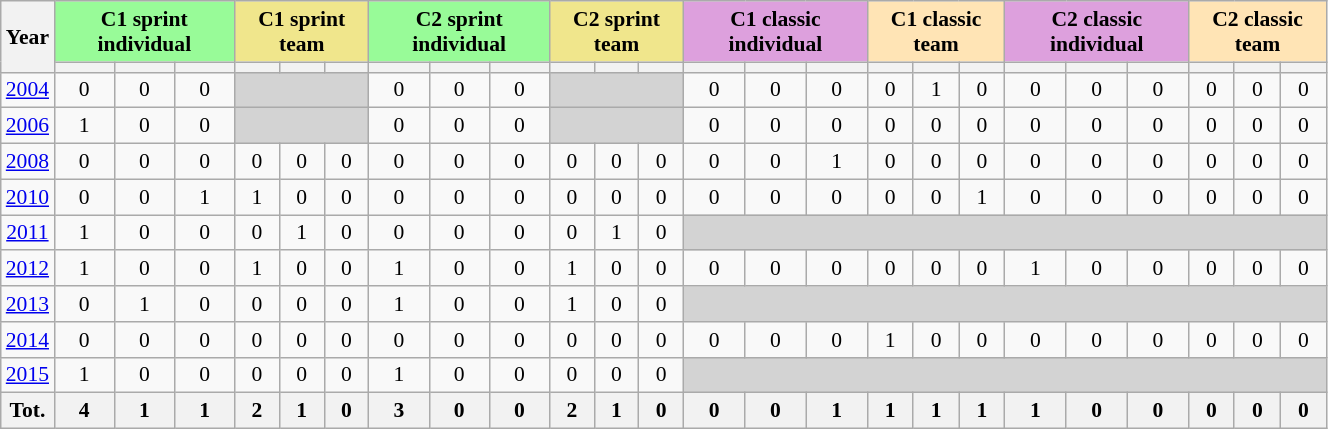<table class="wikitable" width=70% style="font-size:90%; text-align:center;">
<tr>
<th rowspan=2>Year</th>
<td colspan=3 bgcolor=palegreen><strong>C1 sprint individual</strong></td>
<td colspan=3 bgcolor=khaki><strong>C1 sprint team</strong></td>
<td colspan=3 bgcolor=palegreen><strong>C2 sprint individual</strong></td>
<td colspan=3 bgcolor=khaki><strong>C2 sprint team</strong></td>
<td colspan=3 bgcolor=plum><strong>C1 classic individual</strong></td>
<td colspan=3 bgcolor=moccasin><strong>C1 classic team</strong></td>
<td colspan=3 bgcolor=plum><strong>C2 classic individual</strong></td>
<td colspan=3 bgcolor=moccasin><strong>C2 classic team</strong></td>
</tr>
<tr>
<th></th>
<th></th>
<th></th>
<th></th>
<th></th>
<th></th>
<th></th>
<th></th>
<th></th>
<th></th>
<th></th>
<th></th>
<th></th>
<th></th>
<th></th>
<th></th>
<th></th>
<th></th>
<th></th>
<th></th>
<th></th>
<th></th>
<th></th>
<th></th>
</tr>
<tr>
<td><a href='#'>2004</a></td>
<td>0</td>
<td>0</td>
<td>0</td>
<td bgcolor=lightgrey colspan=3></td>
<td>0</td>
<td>0</td>
<td>0</td>
<td bgcolor=lightgrey colspan=3></td>
<td>0</td>
<td>0</td>
<td>0</td>
<td>0</td>
<td>1</td>
<td>0</td>
<td>0</td>
<td>0</td>
<td>0</td>
<td>0</td>
<td>0</td>
<td>0</td>
</tr>
<tr>
<td><a href='#'>2006</a></td>
<td>1</td>
<td>0</td>
<td>0</td>
<td bgcolor=lightgrey colspan=3></td>
<td>0</td>
<td>0</td>
<td>0</td>
<td bgcolor=lightgrey colspan=3></td>
<td>0</td>
<td>0</td>
<td>0</td>
<td>0</td>
<td>0</td>
<td>0</td>
<td>0</td>
<td>0</td>
<td>0</td>
<td>0</td>
<td>0</td>
<td>0</td>
</tr>
<tr>
<td><a href='#'>2008</a></td>
<td>0</td>
<td>0</td>
<td>0</td>
<td>0</td>
<td>0</td>
<td>0</td>
<td>0</td>
<td>0</td>
<td>0</td>
<td>0</td>
<td>0</td>
<td>0</td>
<td>0</td>
<td>0</td>
<td>1</td>
<td>0</td>
<td>0</td>
<td>0</td>
<td>0</td>
<td>0</td>
<td>0</td>
<td>0</td>
<td>0</td>
<td>0</td>
</tr>
<tr>
<td><a href='#'>2010</a></td>
<td>0</td>
<td>0</td>
<td>1</td>
<td>1</td>
<td>0</td>
<td>0</td>
<td>0</td>
<td>0</td>
<td>0</td>
<td>0</td>
<td>0</td>
<td>0</td>
<td>0</td>
<td>0</td>
<td>0</td>
<td>0</td>
<td>0</td>
<td>1</td>
<td>0</td>
<td>0</td>
<td>0</td>
<td>0</td>
<td>0</td>
<td>0</td>
</tr>
<tr>
<td><a href='#'>2011</a></td>
<td>1</td>
<td>0</td>
<td>0</td>
<td>0</td>
<td>1</td>
<td>0</td>
<td>0</td>
<td>0</td>
<td>0</td>
<td>0</td>
<td>1</td>
<td>0</td>
<td bgcolor=lightgrey colspan=12></td>
</tr>
<tr>
<td><a href='#'>2012</a></td>
<td>1</td>
<td>0</td>
<td>0</td>
<td>1</td>
<td>0</td>
<td>0</td>
<td>1</td>
<td>0</td>
<td>0</td>
<td>1</td>
<td>0</td>
<td>0</td>
<td>0</td>
<td>0</td>
<td>0</td>
<td>0</td>
<td>0</td>
<td>0</td>
<td>1</td>
<td>0</td>
<td>0</td>
<td>0</td>
<td>0</td>
<td>0</td>
</tr>
<tr>
<td><a href='#'>2013</a></td>
<td>0</td>
<td>1</td>
<td>0</td>
<td>0</td>
<td>0</td>
<td>0</td>
<td>1</td>
<td>0</td>
<td>0</td>
<td>1</td>
<td>0</td>
<td>0</td>
<td bgcolor=lightgrey colspan=12></td>
</tr>
<tr>
<td><a href='#'>2014</a></td>
<td>0</td>
<td>0</td>
<td>0</td>
<td>0</td>
<td>0</td>
<td>0</td>
<td>0</td>
<td>0</td>
<td>0</td>
<td>0</td>
<td>0</td>
<td>0</td>
<td>0</td>
<td>0</td>
<td>0</td>
<td>1</td>
<td>0</td>
<td>0</td>
<td>0</td>
<td>0</td>
<td>0</td>
<td>0</td>
<td>0</td>
<td>0</td>
</tr>
<tr>
<td><a href='#'>2015</a></td>
<td>1</td>
<td>0</td>
<td>0</td>
<td>0</td>
<td>0</td>
<td>0</td>
<td>1</td>
<td>0</td>
<td>0</td>
<td>0</td>
<td>0</td>
<td>0</td>
<td bgcolor=lightgrey colspan=12></td>
</tr>
<tr>
<th>Tot.</th>
<th>4</th>
<th>1</th>
<th>1</th>
<th>2</th>
<th>1</th>
<th>0</th>
<th>3</th>
<th>0</th>
<th>0</th>
<th>2</th>
<th>1</th>
<th>0</th>
<th>0</th>
<th>0</th>
<th>1</th>
<th>1</th>
<th>1</th>
<th>1</th>
<th>1</th>
<th>0</th>
<th>0</th>
<th>0</th>
<th>0</th>
<th>0</th>
</tr>
</table>
